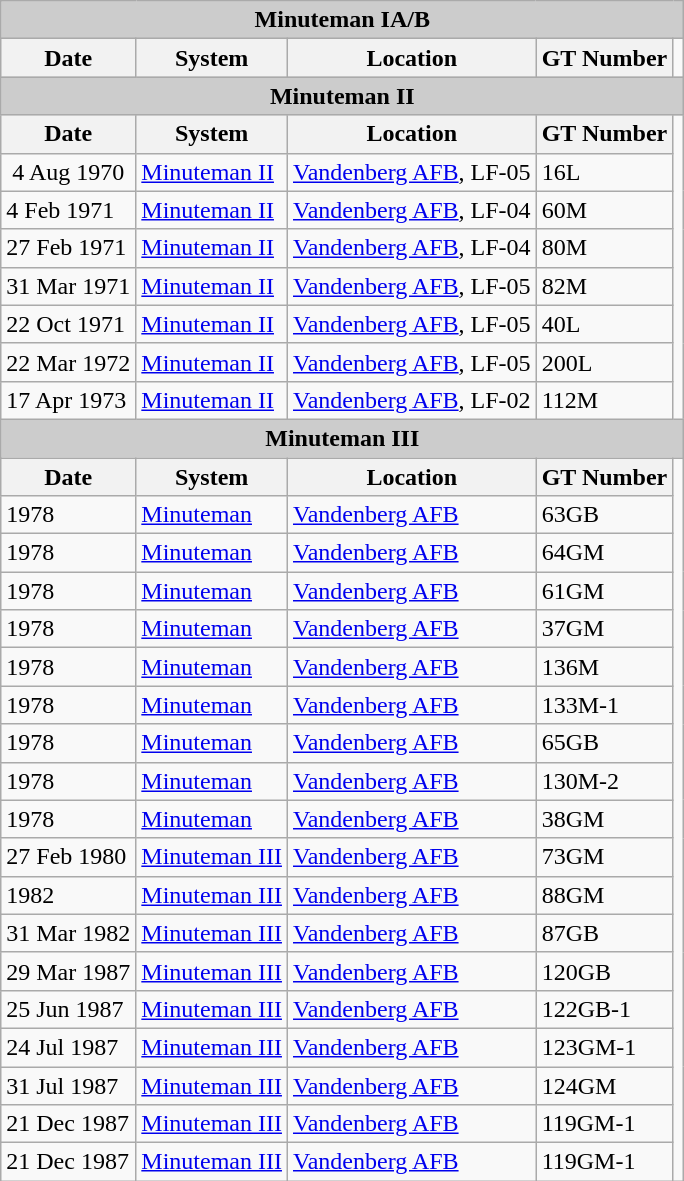<table class="wikitable">
<tr style="background:#cccccc;">
<td colspan="5" align="center"><strong>Minuteman IA/B</strong></td>
</tr>
<tr>
<th>Date</th>
<th>System</th>
<th>Location</th>
<th>GT Number</th>
<td></td>
</tr>
<tr style="background:#cccccc;">
<td colspan="5" align="center"><strong>Minuteman II</strong></td>
</tr>
<tr>
<th>Date</th>
<th>System</th>
<th>Location</th>
<th>GT Number</th>
</tr>
<tr>
<td align="center">4 Aug 1970</td>
<td><a href='#'>Minuteman II</a></td>
<td><a href='#'>Vandenberg AFB</a>, LF-05</td>
<td>16L</td>
</tr>
<tr>
<td>4 Feb 1971</td>
<td><a href='#'>Minuteman II</a></td>
<td><a href='#'>Vandenberg AFB</a>, LF-04</td>
<td>60M</td>
</tr>
<tr>
<td>27 Feb 1971</td>
<td><a href='#'>Minuteman II</a></td>
<td><a href='#'>Vandenberg AFB</a>, LF-04</td>
<td>80M</td>
</tr>
<tr>
<td>31 Mar 1971</td>
<td><a href='#'>Minuteman II</a></td>
<td><a href='#'>Vandenberg AFB</a>, LF-05</td>
<td>82M</td>
</tr>
<tr>
<td>22 Oct 1971</td>
<td><a href='#'>Minuteman II</a></td>
<td><a href='#'>Vandenberg AFB</a>, LF-05</td>
<td>40L</td>
</tr>
<tr>
<td>22 Mar 1972</td>
<td><a href='#'>Minuteman II</a></td>
<td><a href='#'>Vandenberg AFB</a>, LF-05</td>
<td>200L</td>
</tr>
<tr>
<td>17 Apr 1973</td>
<td><a href='#'>Minuteman II</a></td>
<td><a href='#'>Vandenberg AFB</a>, LF-02</td>
<td>112M</td>
</tr>
<tr style="background:#cccccc;">
<td colspan="5" align="center"><strong>Minuteman III</strong></td>
</tr>
<tr>
<th>Date</th>
<th>System</th>
<th>Location</th>
<th>GT Number</th>
</tr>
<tr>
<td>1978</td>
<td><a href='#'>Minuteman</a></td>
<td><a href='#'>Vandenberg AFB</a></td>
<td>63GB</td>
</tr>
<tr>
<td>1978</td>
<td><a href='#'>Minuteman</a></td>
<td><a href='#'>Vandenberg AFB</a></td>
<td>64GM</td>
</tr>
<tr>
<td>1978</td>
<td><a href='#'>Minuteman</a></td>
<td><a href='#'>Vandenberg AFB</a></td>
<td>61GM</td>
</tr>
<tr>
<td>1978</td>
<td><a href='#'>Minuteman</a></td>
<td><a href='#'>Vandenberg AFB</a></td>
<td>37GM</td>
</tr>
<tr>
<td>1978</td>
<td><a href='#'>Minuteman</a></td>
<td><a href='#'>Vandenberg AFB</a></td>
<td>136M</td>
</tr>
<tr>
<td>1978</td>
<td><a href='#'>Minuteman</a></td>
<td><a href='#'>Vandenberg AFB</a></td>
<td>133M-1</td>
</tr>
<tr>
<td>1978</td>
<td><a href='#'>Minuteman</a></td>
<td><a href='#'>Vandenberg AFB</a></td>
<td>65GB</td>
</tr>
<tr>
<td>1978</td>
<td><a href='#'>Minuteman</a></td>
<td><a href='#'>Vandenberg AFB</a></td>
<td>130M-2</td>
</tr>
<tr>
<td>1978</td>
<td><a href='#'>Minuteman</a></td>
<td><a href='#'>Vandenberg AFB</a></td>
<td>38GM</td>
</tr>
<tr>
<td>27 Feb 1980</td>
<td><a href='#'>Minuteman III</a></td>
<td><a href='#'>Vandenberg AFB</a></td>
<td>73GM</td>
</tr>
<tr>
<td>1982</td>
<td><a href='#'>Minuteman III</a></td>
<td><a href='#'>Vandenberg AFB</a></td>
<td>88GM</td>
</tr>
<tr>
<td>31 Mar 1982</td>
<td><a href='#'>Minuteman III</a></td>
<td><a href='#'>Vandenberg AFB</a></td>
<td>87GB</td>
</tr>
<tr>
<td>29 Mar 1987</td>
<td><a href='#'>Minuteman III</a></td>
<td><a href='#'>Vandenberg AFB</a></td>
<td>120GB</td>
</tr>
<tr>
<td>25 Jun 1987</td>
<td><a href='#'>Minuteman III</a></td>
<td><a href='#'>Vandenberg AFB</a></td>
<td>122GB-1</td>
</tr>
<tr>
<td>24 Jul 1987</td>
<td><a href='#'>Minuteman III</a></td>
<td><a href='#'>Vandenberg AFB</a></td>
<td>123GM-1</td>
</tr>
<tr>
<td>31 Jul 1987</td>
<td><a href='#'>Minuteman III</a></td>
<td><a href='#'>Vandenberg AFB</a></td>
<td>124GM</td>
</tr>
<tr>
<td>21 Dec 1987</td>
<td><a href='#'>Minuteman III</a></td>
<td><a href='#'>Vandenberg AFB</a></td>
<td>119GM-1</td>
</tr>
<tr>
<td>21 Dec 1987</td>
<td><a href='#'>Minuteman III</a></td>
<td><a href='#'>Vandenberg AFB</a></td>
<td>119GM-1</td>
</tr>
</table>
